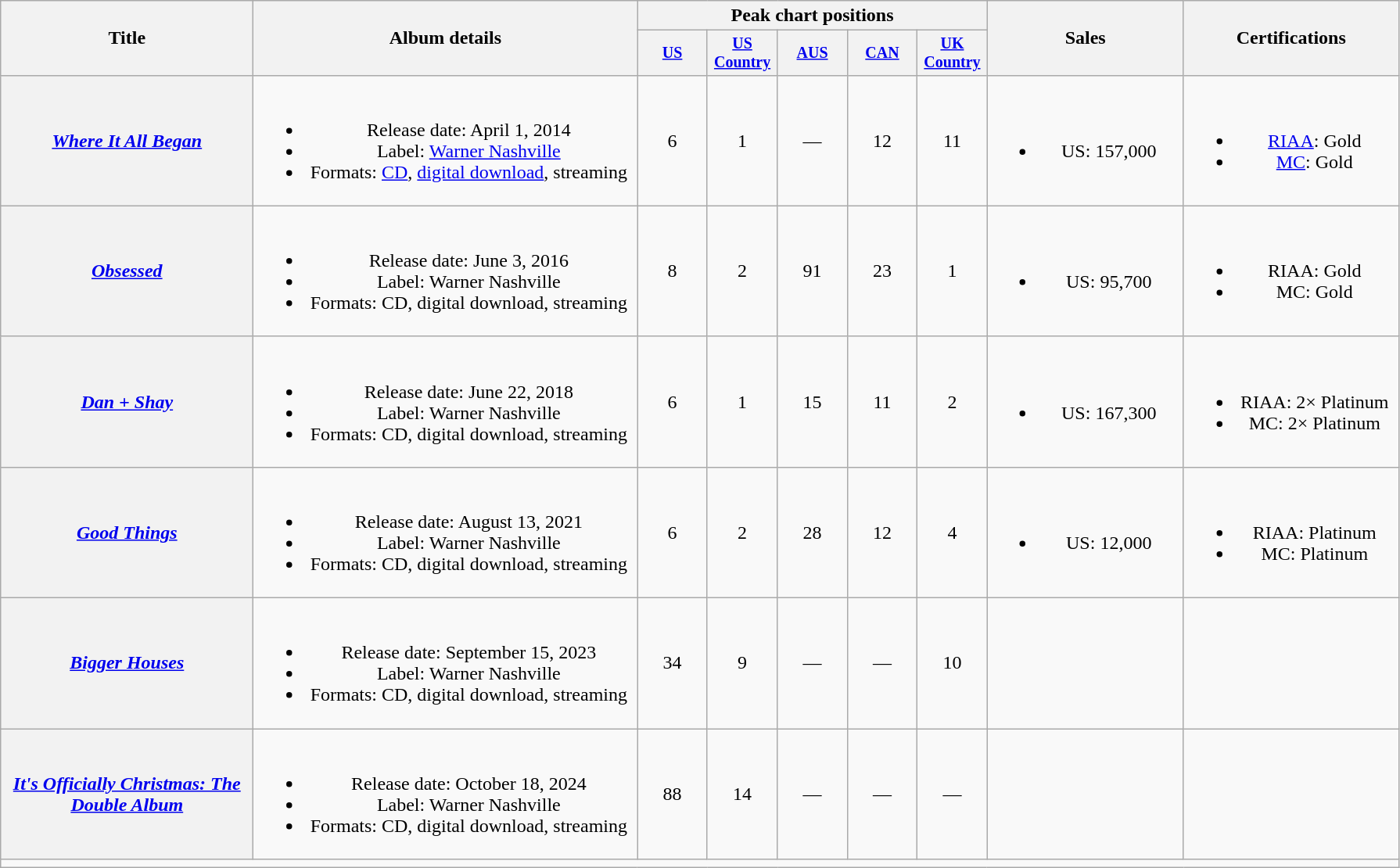<table class="wikitable plainrowheaders" style="text-align:center;">
<tr>
<th scope="col" rowspan="2" style="width:13em;">Title</th>
<th scope="col" rowspan="2" style="width:20em;">Album details</th>
<th scope="col" colspan="5">Peak chart positions</th>
<th scope="col" rowspan="2" style="width:10em;">Sales</th>
<th scope="col" rowspan="2" style="width:11em;">Certifications</th>
</tr>
<tr style="font-size:smaller;">
<th scope="col" style="width:4em;"><a href='#'>US</a><br></th>
<th scope="col" style="width:4em;"><a href='#'>US Country</a><br></th>
<th scope="col" style="width:4em;"><a href='#'>AUS</a><br></th>
<th scope="col" style="width:4em;"><a href='#'>CAN</a><br></th>
<th scope="col" style="width:4em;"><a href='#'>UK Country</a><br></th>
</tr>
<tr>
<th scope="row"><em><a href='#'>Where It All Began</a></em></th>
<td><br><ul><li>Release date: April 1, 2014</li><li>Label: <a href='#'>Warner Nashville</a></li><li>Formats: <a href='#'>CD</a>, <a href='#'>digital download</a>, streaming</li></ul></td>
<td>6</td>
<td>1</td>
<td>—</td>
<td>12</td>
<td>11</td>
<td><br><ul><li>US: 157,000</li></ul></td>
<td><br><ul><li><a href='#'>RIAA</a>: Gold</li><li><a href='#'>MC</a>: Gold</li></ul></td>
</tr>
<tr>
<th scope="row"><em><a href='#'>Obsessed</a></em></th>
<td><br><ul><li>Release date: June 3, 2016</li><li>Label: Warner Nashville</li><li>Formats: CD, digital download, streaming</li></ul></td>
<td>8</td>
<td>2</td>
<td>91</td>
<td>23</td>
<td>1</td>
<td><br><ul><li>US: 95,700</li></ul></td>
<td><br><ul><li>RIAA: Gold</li><li>MC: Gold</li></ul></td>
</tr>
<tr>
<th scope="row"><em><a href='#'>Dan + Shay</a></em></th>
<td><br><ul><li>Release date: June 22, 2018</li><li>Label: Warner Nashville</li><li>Formats: CD, digital download, streaming</li></ul></td>
<td>6</td>
<td>1</td>
<td>15</td>
<td>11</td>
<td>2</td>
<td><br><ul><li>US: 167,300</li></ul></td>
<td><br><ul><li>RIAA: 2× Platinum</li><li>MC: 2× Platinum</li></ul></td>
</tr>
<tr>
<th scope="row"><em><a href='#'>Good Things</a></em></th>
<td><br><ul><li>Release date: August 13, 2021</li><li>Label: Warner Nashville</li><li>Formats: CD, digital download, streaming</li></ul></td>
<td>6</td>
<td>2</td>
<td>28</td>
<td>12</td>
<td>4</td>
<td><br><ul><li>US: 12,000</li></ul></td>
<td><br><ul><li>RIAA: Platinum</li><li>MC: Platinum</li></ul></td>
</tr>
<tr>
<th scope="row"><em><a href='#'>Bigger Houses</a></em></th>
<td><br><ul><li>Release date: September 15, 2023</li><li>Label: Warner Nashville</li><li>Formats: CD, digital download, streaming</li></ul></td>
<td>34</td>
<td>9</td>
<td>—</td>
<td>—</td>
<td>10</td>
<td></td>
<td></td>
</tr>
<tr>
<th scope="row"><em><a href='#'>It's Officially Christmas: The Double Album</a></em></th>
<td><br><ul><li>Release date: October 18, 2024</li><li>Label: Warner Nashville</li><li>Formats: CD, digital download, streaming</li></ul></td>
<td>88</td>
<td>14</td>
<td>—</td>
<td>—</td>
<td>—</td>
<td></td>
<td></td>
</tr>
<tr>
<td colspan="9"></td>
</tr>
</table>
